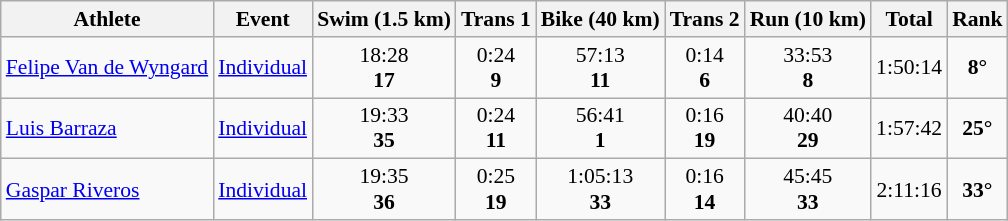<table class="wikitable" style="font-size:90%">
<tr>
<th>Athlete</th>
<th>Event</th>
<th>Swim (1.5 km)</th>
<th>Trans 1</th>
<th>Bike (40 km)</th>
<th>Trans 2</th>
<th>Run (10 km)</th>
<th>Total</th>
<th>Rank</th>
</tr>
<tr>
<td><a href='#'>Felipe Van de Wyngard</a></td>
<td><a href='#'>Individual</a></td>
<td align=center>18:28<br><strong>17</strong></td>
<td align=center>0:24<br><strong>9</strong></td>
<td align=center>57:13<br><strong>11</strong></td>
<td align=center>0:14<br><strong>6</strong></td>
<td align=center>33:53<br><strong>8</strong></td>
<td align=center>1:50:14</td>
<td align=center><strong>8°</strong></td>
</tr>
<tr>
<td><a href='#'>Luis Barraza</a></td>
<td><a href='#'>Individual</a></td>
<td align=center>19:33<br><strong>35</strong></td>
<td align=center>0:24<br><strong>11</strong></td>
<td align=center>56:41<br><strong>1</strong></td>
<td align=center>0:16<br><strong>19</strong></td>
<td align=center>40:40<br><strong>29</strong></td>
<td align=center>1:57:42</td>
<td align=center><strong>25°</strong></td>
</tr>
<tr>
<td><a href='#'>Gaspar Riveros</a></td>
<td><a href='#'>Individual</a></td>
<td align=center>19:35<br><strong>36</strong></td>
<td align=center>0:25<br><strong>19</strong></td>
<td align=center>1:05:13<br><strong>33</strong></td>
<td align=center>0:16<br><strong>14</strong></td>
<td align=center>45:45<br><strong>33</strong></td>
<td align=center>2:11:16</td>
<td align=center><strong>33°</strong></td>
</tr>
</table>
